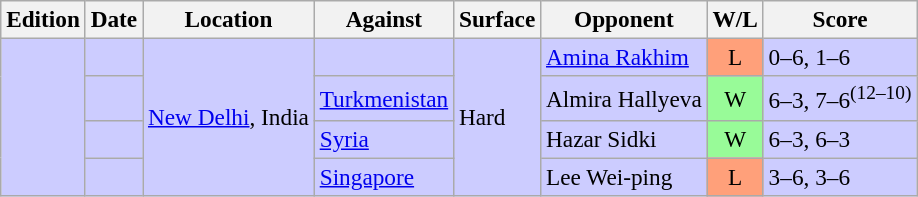<table class=wikitable style=font-size:97%>
<tr>
<th>Edition</th>
<th>Date</th>
<th>Location</th>
<th>Against</th>
<th>Surface</th>
<th>Opponent</th>
<th>W/L</th>
<th>Score</th>
</tr>
<tr style="background:#ccf;">
<td rowspan="4"></td>
<td></td>
<td rowspan="4"><a href='#'>New Delhi</a>, India</td>
<td> </td>
<td rowspan="4">Hard</td>
<td> <a href='#'>Amina Rakhim</a></td>
<td style="text-align:center; background:#ffa07a;">L</td>
<td>0–6, 1–6</td>
</tr>
<tr style="background:#ccf;">
<td></td>
<td> <a href='#'>Turkmenistan</a></td>
<td> Almira Hallyeva</td>
<td style="text-align:center; background:#98fb98;">W</td>
<td>6–3, 7–6<sup>(12–10)</sup></td>
</tr>
<tr style="background:#ccf;">
<td></td>
<td> <a href='#'>Syria</a></td>
<td> Hazar Sidki</td>
<td style="text-align:center; background:#98fb98;">W</td>
<td>6–3, 6–3</td>
</tr>
<tr style="background:#ccf;">
<td></td>
<td> <a href='#'>Singapore</a></td>
<td> Lee Wei-ping</td>
<td style="text-align:center; background:#ffa07a;">L</td>
<td>3–6, 3–6</td>
</tr>
</table>
